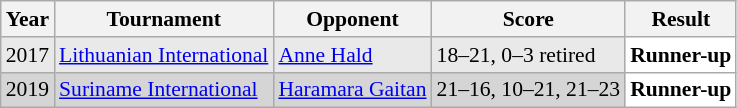<table class="sortable wikitable" style="font-size: 90%;">
<tr>
<th>Year</th>
<th>Tournament</th>
<th>Opponent</th>
<th>Score</th>
<th>Result</th>
</tr>
<tr style="background:#E9E9E9">
<td align="center">2017</td>
<td align="left"><a href='#'>Lithuanian International</a></td>
<td align="left"> <a href='#'>Anne Hald</a></td>
<td align="left">18–21, 0–3 retired</td>
<td style="text-align:left; background:white"> <strong>Runner-up</strong></td>
</tr>
<tr style="background:#D5D5D5">
<td align="center">2019</td>
<td align="left"><a href='#'>Suriname International</a></td>
<td align="left"> <a href='#'>Haramara Gaitan</a></td>
<td align="left">21–16, 10–21, 21–23</td>
<td style="text-align:left; background:white"> <strong>Runner-up</strong></td>
</tr>
</table>
